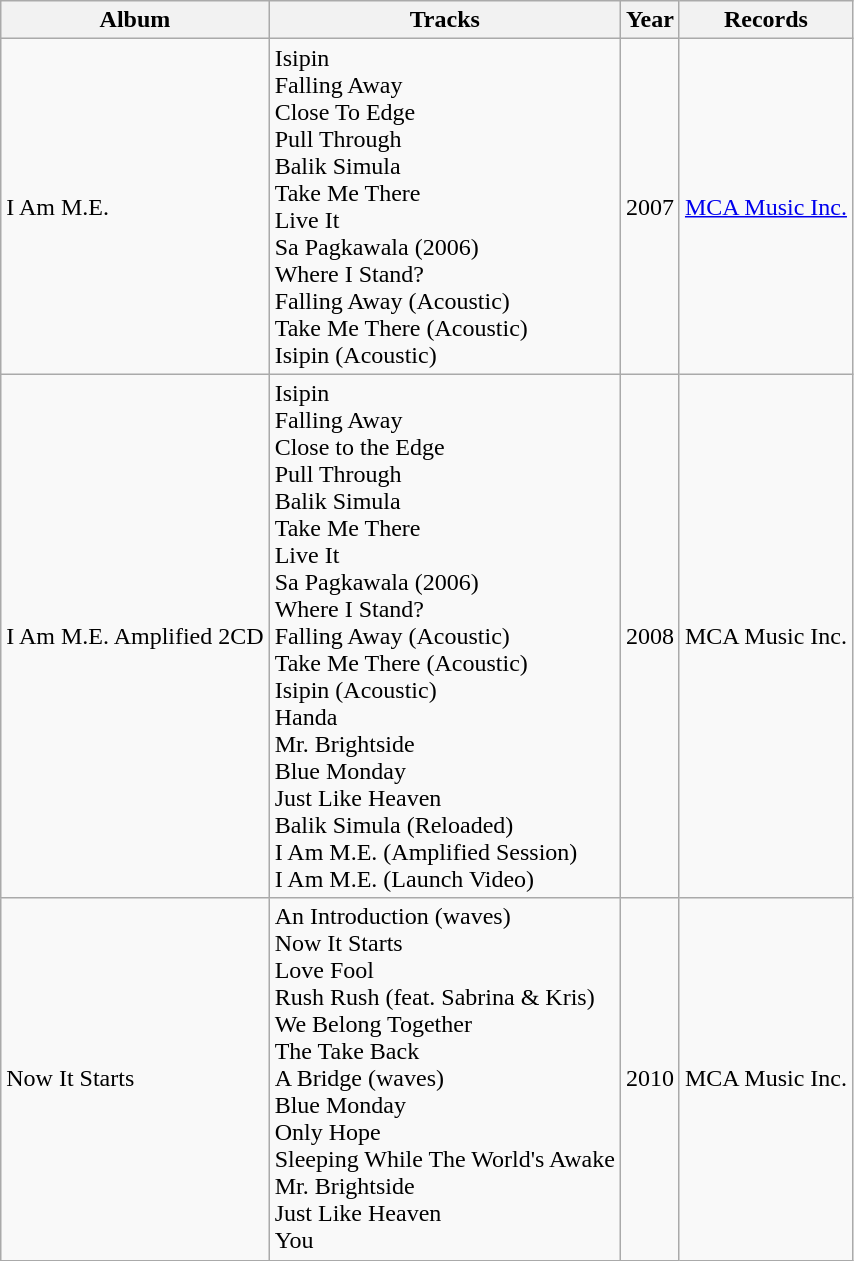<table class="wikitable">
<tr>
<th>Album</th>
<th>Tracks</th>
<th>Year</th>
<th>Records</th>
</tr>
<tr>
<td>I Am M.E.</td>
<td>Isipin<br>Falling Away<br>Close To Edge<br>Pull Through<br>Balik Simula<br> Take Me There<br>Live It<br>Sa Pagkawala (2006)<br>Where I Stand?<br>Falling Away (Acoustic)<br>Take Me There (Acoustic)<br>Isipin (Acoustic)</td>
<td>2007</td>
<td><a href='#'>MCA Music Inc.</a></td>
</tr>
<tr>
<td>I Am M.E. Amplified 2CD</td>
<td>Isipin<br>Falling Away<br>Close to the Edge<br>Pull Through<br>Balik Simula<br>Take Me There<br>Live It<br>Sa Pagkawala (2006)<br>Where I Stand?<br>Falling Away (Acoustic)<br>Take Me There (Acoustic)<br>Isipin (Acoustic)<br>Handa<br>Mr. Brightside<br>Blue Monday<br>Just Like Heaven<br>Balik Simula (Reloaded)<br>I Am M.E. (Amplified Session)<br>I Am M.E. (Launch Video)</td>
<td>2008</td>
<td>MCA Music Inc.</td>
</tr>
<tr>
<td>Now It Starts</td>
<td>An Introduction (waves)<br>Now It Starts<br>Love Fool<br>Rush Rush (feat. Sabrina & Kris)<br>We Belong Together<br>The Take Back<br>A Bridge (waves)<br>Blue Monday<br>Only Hope<br>Sleeping While The World's Awake<br>Mr. Brightside<br>Just Like Heaven<br>You</td>
<td>2010</td>
<td>MCA Music Inc.</td>
</tr>
</table>
